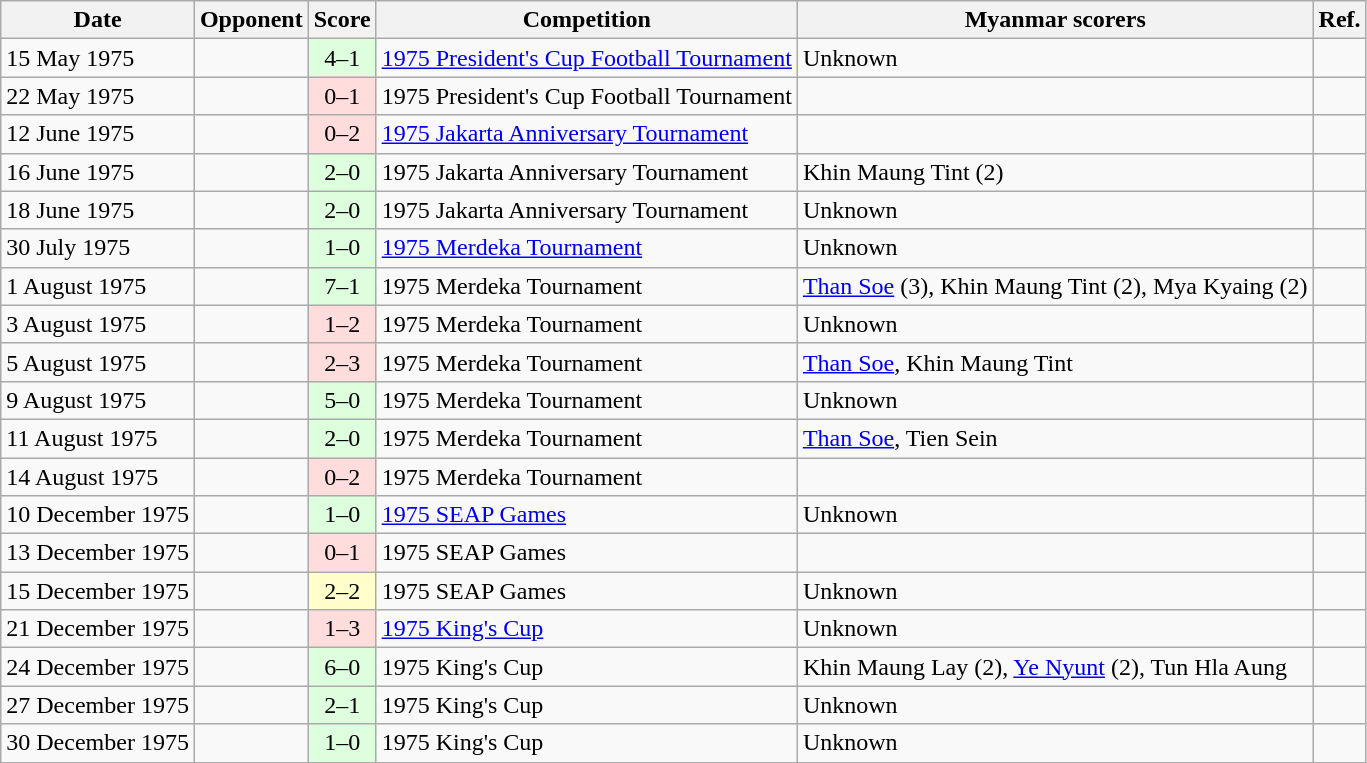<table class="wikitable sortable">
<tr>
<th>Date</th>
<th>Opponent</th>
<th>Score</th>
<th>Competition</th>
<th class="unsortable">Myanmar scorers</th>
<th class="unsortable">Ref.</th>
</tr>
<tr>
<td>15 May 1975</td>
<td></td>
<td align="center" bgcolor="#ddffdd">4–1</td>
<td><a href='#'>1975 President's Cup Football Tournament</a></td>
<td>Unknown</td>
<td></td>
</tr>
<tr>
<td>22 May 1975</td>
<td></td>
<td align="center" bgcolor="#ffdddd">0–1</td>
<td>1975 President's Cup Football Tournament</td>
<td></td>
<td></td>
</tr>
<tr>
<td>12 June 1975</td>
<td></td>
<td align="center" bgcolor="#ffdddd">0–2</td>
<td><a href='#'>1975 Jakarta Anniversary Tournament</a></td>
<td></td>
<td></td>
</tr>
<tr>
<td>16 June 1975</td>
<td></td>
<td align="center" bgcolor="#ddffdd">2–0</td>
<td>1975 Jakarta Anniversary Tournament</td>
<td>Khin Maung Tint (2)</td>
<td></td>
</tr>
<tr>
<td>18 June 1975</td>
<td></td>
<td align="center" bgcolor="#ddffdd">2–0</td>
<td>1975 Jakarta Anniversary Tournament</td>
<td>Unknown</td>
<td></td>
</tr>
<tr>
<td>30 July 1975</td>
<td></td>
<td align="center" bgcolor="#ddffdd">1–0</td>
<td><a href='#'>1975 Merdeka Tournament</a></td>
<td>Unknown</td>
<td></td>
</tr>
<tr>
<td>1 August 1975</td>
<td></td>
<td align="center" bgcolor="#ddffdd">7–1</td>
<td>1975 Merdeka Tournament</td>
<td><a href='#'>Than Soe</a> (3), Khin Maung Tint (2), Mya Kyaing (2)</td>
<td></td>
</tr>
<tr>
<td>3 August 1975</td>
<td></td>
<td align="center" bgcolor="#ffdddd">1–2</td>
<td>1975 Merdeka Tournament</td>
<td>Unknown</td>
<td></td>
</tr>
<tr>
<td>5 August 1975</td>
<td></td>
<td align="center" bgcolor="#ffdddd">2–3</td>
<td>1975 Merdeka Tournament</td>
<td><a href='#'>Than Soe</a>, Khin Maung Tint</td>
<td></td>
</tr>
<tr>
<td>9 August 1975</td>
<td></td>
<td align="center" bgcolor="#ddffdd">5–0</td>
<td>1975 Merdeka Tournament</td>
<td>Unknown</td>
<td></td>
</tr>
<tr>
<td>11 August 1975</td>
<td></td>
<td align="center" bgcolor="#ddffdd">2–0</td>
<td>1975 Merdeka Tournament</td>
<td><a href='#'>Than Soe</a>, Tien Sein</td>
<td></td>
</tr>
<tr>
<td>14 August 1975</td>
<td></td>
<td align="center" bgcolor="#ffdddd">0–2</td>
<td>1975 Merdeka Tournament</td>
<td></td>
<td></td>
</tr>
<tr>
<td>10 December 1975</td>
<td></td>
<td align="center" bgcolor="#ddffdd">1–0</td>
<td><a href='#'>1975 SEAP Games</a></td>
<td>Unknown</td>
<td></td>
</tr>
<tr>
<td>13 December 1975</td>
<td></td>
<td align="center" bgcolor="#ffdddd">0–1</td>
<td>1975 SEAP Games</td>
<td></td>
<td></td>
</tr>
<tr>
<td>15 December 1975</td>
<td></td>
<td align="center" bgcolor="#ffffcc">2–2</td>
<td>1975 SEAP Games</td>
<td>Unknown</td>
<td></td>
</tr>
<tr>
<td>21 December 1975</td>
<td></td>
<td align="center" bgcolor="#ffdddd">1–3</td>
<td><a href='#'>1975 King's Cup</a></td>
<td>Unknown</td>
<td></td>
</tr>
<tr>
<td>24 December 1975</td>
<td></td>
<td align="center" bgcolor="#ddffdd">6–0</td>
<td>1975 King's Cup</td>
<td>Khin Maung Lay (2), <a href='#'>Ye Nyunt</a> (2), Tun Hla Aung</td>
<td></td>
</tr>
<tr>
<td>27 December 1975</td>
<td></td>
<td align="center" bgcolor="#ddffdd">2–1</td>
<td>1975 King's Cup</td>
<td>Unknown</td>
<td></td>
</tr>
<tr>
<td>30 December 1975</td>
<td></td>
<td align="center" bgcolor="#ddffdd">1–0</td>
<td>1975 King's Cup</td>
<td>Unknown</td>
<td></td>
</tr>
</table>
